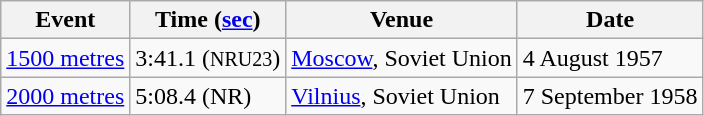<table class=wikitable>
<tr>
<th>Event</th>
<th>Time (<a href='#'>sec</a>)</th>
<th>Venue</th>
<th>Date</th>
</tr>
<tr>
<td><a href='#'>1500 metres</a></td>
<td>3:41.1 (<small>NRU23</small>)</td>
<td><a href='#'>Moscow</a>, Soviet Union</td>
<td>4 August 1957</td>
</tr>
<tr>
<td><a href='#'>2000 metres</a></td>
<td>5:08.4 (NR)</td>
<td><a href='#'>Vilnius</a>, Soviet Union</td>
<td>7 September 1958</td>
</tr>
</table>
